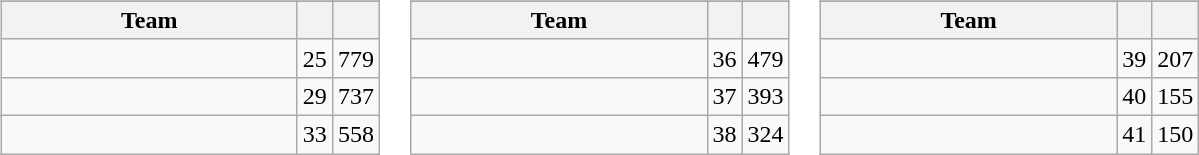<table>
<tr style="vertical-align:top">
<td><br><table class="wikitable">
<tr>
</tr>
<tr>
<th width="190">Team</th>
<th></th>
<th></th>
</tr>
<tr>
<td></td>
<td align="center">25</td>
<td align="right">779</td>
</tr>
<tr>
<td></td>
<td align="center">29</td>
<td align="right">737</td>
</tr>
<tr>
<td></td>
<td align="center">33</td>
<td align="right">558</td>
</tr>
</table>
</td>
<td><br><table class="wikitable">
<tr>
</tr>
<tr>
<th width="190">Team</th>
<th></th>
<th></th>
</tr>
<tr>
<td></td>
<td align="center">36</td>
<td align="right">479</td>
</tr>
<tr>
<td></td>
<td align="center">37</td>
<td align="right">393</td>
</tr>
<tr>
<td></td>
<td align="center">38</td>
<td align="right">324</td>
</tr>
</table>
</td>
<td><br><table class="wikitable">
<tr>
</tr>
<tr>
<th width="190">Team</th>
<th></th>
<th></th>
</tr>
<tr>
<td></td>
<td align="center">39</td>
<td align="right">207</td>
</tr>
<tr>
<td></td>
<td align="center">40</td>
<td align="right">155</td>
</tr>
<tr>
<td></td>
<td align="center">41</td>
<td align="right">150</td>
</tr>
</table>
</td>
</tr>
</table>
